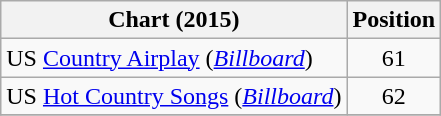<table class="wikitable">
<tr>
<th scope="col">Chart (2015)</th>
<th scope="col">Position</th>
</tr>
<tr>
<td>US <a href='#'>Country Airplay</a> (<em><a href='#'>Billboard</a></em>)</td>
<td align="center">61</td>
</tr>
<tr>
<td>US <a href='#'>Hot Country Songs</a> (<em><a href='#'>Billboard</a></em>)</td>
<td align="center">62</td>
</tr>
<tr>
</tr>
</table>
